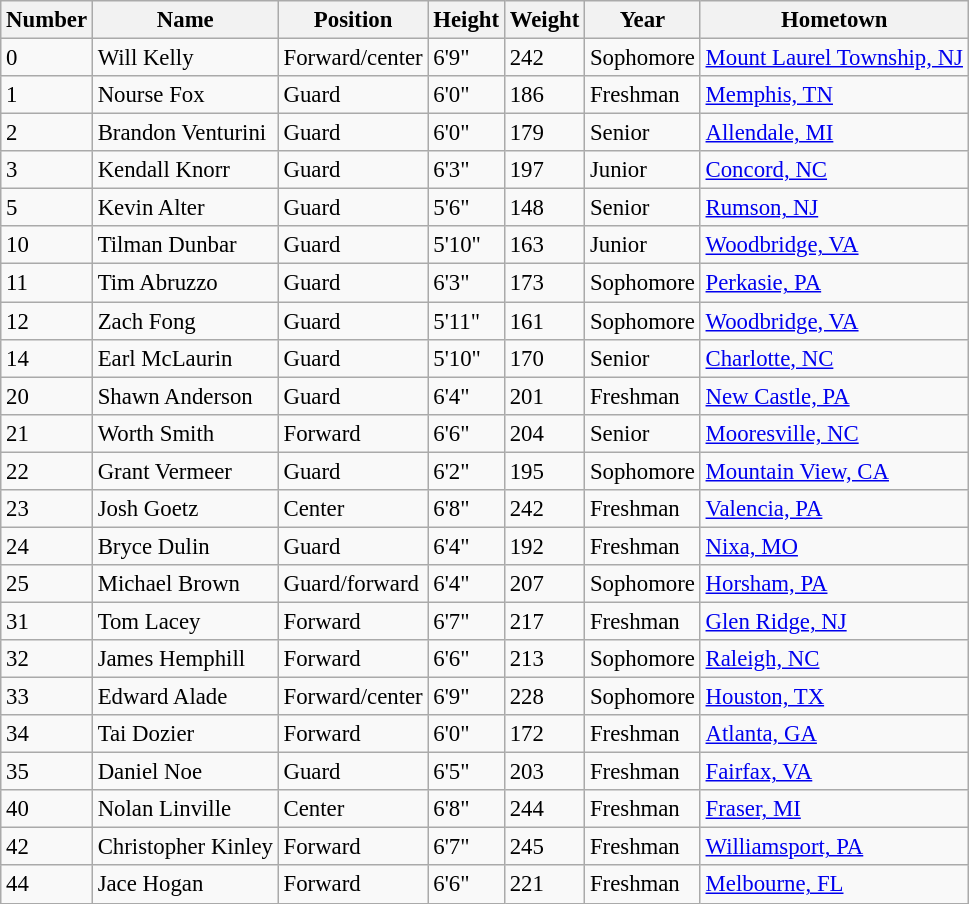<table class="wikitable sortable " style="font-size: 95%;">
<tr>
<th>Number</th>
<th>Name</th>
<th>Position</th>
<th>Height</th>
<th>Weight</th>
<th>Year</th>
<th>Hometown</th>
</tr>
<tr>
<td>0</td>
<td>Will Kelly</td>
<td>Forward/center</td>
<td>6'9"</td>
<td>242</td>
<td>Sophomore</td>
<td><a href='#'>Mount Laurel Township, NJ</a></td>
</tr>
<tr>
<td>1</td>
<td>Nourse Fox</td>
<td>Guard</td>
<td>6'0"</td>
<td>186</td>
<td>Freshman</td>
<td><a href='#'>Memphis, TN</a></td>
</tr>
<tr>
<td>2</td>
<td>Brandon Venturini</td>
<td>Guard</td>
<td>6'0"</td>
<td>179</td>
<td>Senior</td>
<td><a href='#'>Allendale, MI</a></td>
</tr>
<tr>
<td>3</td>
<td>Kendall Knorr</td>
<td>Guard</td>
<td>6'3"</td>
<td>197</td>
<td>Junior</td>
<td><a href='#'>Concord, NC</a></td>
</tr>
<tr>
<td>5</td>
<td>Kevin Alter</td>
<td>Guard</td>
<td>5'6"</td>
<td>148</td>
<td>Senior</td>
<td><a href='#'>Rumson, NJ</a></td>
</tr>
<tr>
<td>10</td>
<td>Tilman Dunbar</td>
<td>Guard</td>
<td>5'10"</td>
<td>163</td>
<td>Junior</td>
<td><a href='#'>Woodbridge, VA</a></td>
</tr>
<tr>
<td>11</td>
<td>Tim Abruzzo</td>
<td>Guard</td>
<td>6'3"</td>
<td>173</td>
<td>Sophomore</td>
<td><a href='#'>Perkasie, PA</a></td>
</tr>
<tr>
<td>12</td>
<td>Zach Fong</td>
<td>Guard</td>
<td>5'11"</td>
<td>161</td>
<td>Sophomore</td>
<td><a href='#'>Woodbridge, VA</a></td>
</tr>
<tr>
<td>14</td>
<td>Earl McLaurin</td>
<td>Guard</td>
<td>5'10"</td>
<td>170</td>
<td>Senior</td>
<td><a href='#'>Charlotte, NC</a></td>
</tr>
<tr>
<td>20</td>
<td>Shawn Anderson</td>
<td>Guard</td>
<td>6'4"</td>
<td>201</td>
<td>Freshman</td>
<td><a href='#'>New Castle, PA</a></td>
</tr>
<tr>
<td>21</td>
<td>Worth Smith</td>
<td>Forward</td>
<td>6'6"</td>
<td>204</td>
<td>Senior</td>
<td><a href='#'>Mooresville, NC</a></td>
</tr>
<tr>
<td>22</td>
<td>Grant Vermeer</td>
<td>Guard</td>
<td>6'2"</td>
<td>195</td>
<td>Sophomore</td>
<td><a href='#'>Mountain View, CA</a></td>
</tr>
<tr>
<td>23</td>
<td>Josh Goetz</td>
<td>Center</td>
<td>6'8"</td>
<td>242</td>
<td>Freshman</td>
<td><a href='#'>Valencia, PA</a></td>
</tr>
<tr>
<td>24</td>
<td>Bryce Dulin</td>
<td>Guard</td>
<td>6'4"</td>
<td>192</td>
<td>Freshman</td>
<td><a href='#'>Nixa, MO</a></td>
</tr>
<tr>
<td>25</td>
<td>Michael Brown</td>
<td>Guard/forward</td>
<td>6'4"</td>
<td>207</td>
<td>Sophomore</td>
<td><a href='#'>Horsham, PA</a></td>
</tr>
<tr>
<td>31</td>
<td>Tom Lacey</td>
<td>Forward</td>
<td>6'7"</td>
<td>217</td>
<td>Freshman</td>
<td><a href='#'>Glen Ridge, NJ</a></td>
</tr>
<tr>
<td>32</td>
<td>James Hemphill</td>
<td>Forward</td>
<td>6'6"</td>
<td>213</td>
<td>Sophomore</td>
<td><a href='#'>Raleigh, NC</a></td>
</tr>
<tr>
<td>33</td>
<td>Edward Alade</td>
<td>Forward/center</td>
<td>6'9"</td>
<td>228</td>
<td>Sophomore</td>
<td><a href='#'>Houston, TX</a></td>
</tr>
<tr>
<td>34</td>
<td>Tai Dozier</td>
<td>Forward</td>
<td>6'0"</td>
<td>172</td>
<td>Freshman</td>
<td><a href='#'>Atlanta, GA</a></td>
</tr>
<tr>
<td>35</td>
<td>Daniel Noe</td>
<td>Guard</td>
<td>6'5"</td>
<td>203</td>
<td>Freshman</td>
<td><a href='#'>Fairfax, VA</a></td>
</tr>
<tr>
<td>40</td>
<td>Nolan Linville</td>
<td>Center</td>
<td>6'8"</td>
<td>244</td>
<td>Freshman</td>
<td><a href='#'>Fraser, MI</a></td>
</tr>
<tr>
<td>42</td>
<td>Christopher Kinley</td>
<td>Forward</td>
<td>6'7"</td>
<td>245</td>
<td>Freshman</td>
<td><a href='#'>Williamsport, PA</a></td>
</tr>
<tr>
<td>44</td>
<td>Jace Hogan</td>
<td>Forward</td>
<td>6'6"</td>
<td>221</td>
<td>Freshman</td>
<td><a href='#'>Melbourne, FL</a></td>
</tr>
</table>
